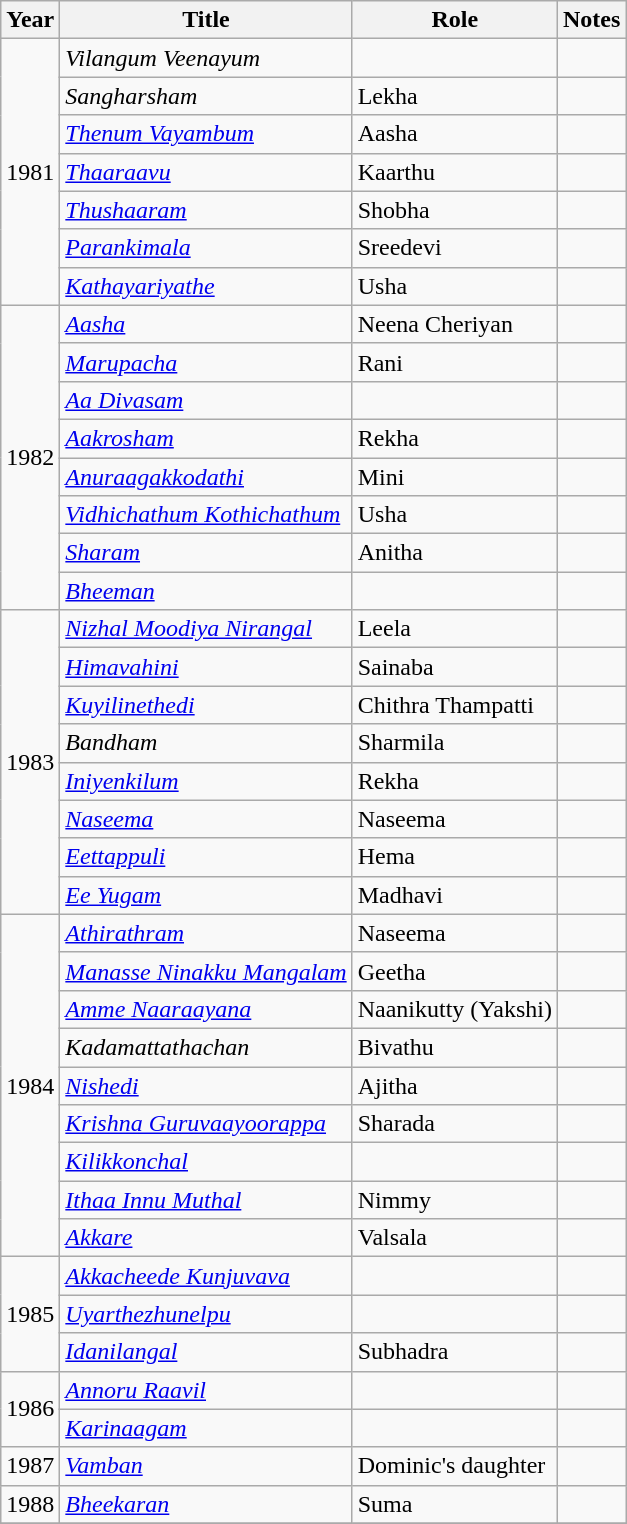<table class="wikitable sortable">
<tr>
<th>Year</th>
<th>Title</th>
<th>Role</th>
<th class="unsortable">Notes</th>
</tr>
<tr>
<td rowspan=7>1981</td>
<td><em>Vilangum Veenayum</em></td>
<td></td>
<td></td>
</tr>
<tr>
<td><em>Sangharsham</em></td>
<td>Lekha</td>
<td></td>
</tr>
<tr>
<td><em><a href='#'>Thenum Vayambum</a></em></td>
<td>Aasha</td>
<td></td>
</tr>
<tr>
<td><em><a href='#'>Thaaraavu</a></em></td>
<td>Kaarthu</td>
<td></td>
</tr>
<tr>
<td><em><a href='#'>Thushaaram</a></em></td>
<td>Shobha</td>
<td></td>
</tr>
<tr>
<td><em><a href='#'>Parankimala</a></em></td>
<td>Sreedevi</td>
<td></td>
</tr>
<tr>
<td><em><a href='#'>Kathayariyathe</a></em></td>
<td>Usha</td>
<td></td>
</tr>
<tr>
<td rowspan=8>1982</td>
<td><em><a href='#'>Aasha</a></em></td>
<td>Neena Cheriyan</td>
<td></td>
</tr>
<tr>
<td><em><a href='#'>Marupacha</a></em></td>
<td>Rani</td>
<td></td>
</tr>
<tr>
<td><em><a href='#'>Aa Divasam</a></em></td>
<td></td>
<td></td>
</tr>
<tr>
<td><em><a href='#'>Aakrosham</a></em></td>
<td>Rekha</td>
<td></td>
</tr>
<tr>
<td><em><a href='#'>Anuraagakkodathi</a></em></td>
<td>Mini</td>
<td></td>
</tr>
<tr>
<td><em><a href='#'>Vidhichathum Kothichathum</a></em></td>
<td>Usha</td>
<td></td>
</tr>
<tr>
<td><em><a href='#'>Sharam</a></em></td>
<td>Anitha</td>
<td></td>
</tr>
<tr>
<td><em><a href='#'>Bheeman</a></em></td>
<td></td>
<td></td>
</tr>
<tr>
<td rowspan=8>1983</td>
<td><em><a href='#'>Nizhal Moodiya Nirangal</a></em></td>
<td>Leela</td>
<td></td>
</tr>
<tr>
<td><em><a href='#'>Himavahini</a></em></td>
<td>Sainaba</td>
<td></td>
</tr>
<tr>
<td><em><a href='#'>Kuyilinethedi</a></em></td>
<td>Chithra Thampatti</td>
<td></td>
</tr>
<tr>
<td><em>Bandham</em></td>
<td>Sharmila</td>
<td></td>
</tr>
<tr>
<td><em><a href='#'>Iniyenkilum</a></em></td>
<td>Rekha</td>
<td></td>
</tr>
<tr>
<td><em><a href='#'>Naseema</a></em></td>
<td>Naseema</td>
<td></td>
</tr>
<tr>
<td><em><a href='#'>Eettappuli</a></em></td>
<td>Hema</td>
<td></td>
</tr>
<tr>
<td><em><a href='#'>Ee Yugam</a></em></td>
<td>Madhavi</td>
<td></td>
</tr>
<tr>
<td rowspan=9>1984</td>
<td><em><a href='#'>Athirathram</a></em></td>
<td>Naseema</td>
<td></td>
</tr>
<tr>
<td><em><a href='#'>Manasse Ninakku Mangalam</a></em></td>
<td>Geetha</td>
<td></td>
</tr>
<tr>
<td><em><a href='#'>Amme Naaraayana</a></em></td>
<td>Naanikutty (Yakshi)</td>
<td></td>
</tr>
<tr>
<td><em>Kadamattathachan</em></td>
<td>Bivathu</td>
<td></td>
</tr>
<tr>
<td><em><a href='#'>Nishedi</a></em></td>
<td>Ajitha</td>
<td></td>
</tr>
<tr>
<td><em><a href='#'>Krishna Guruvaayoorappa</a></em></td>
<td>Sharada</td>
<td></td>
</tr>
<tr>
<td><em><a href='#'>Kilikkonchal</a></em></td>
<td></td>
<td></td>
</tr>
<tr>
<td><em><a href='#'>Ithaa Innu Muthal</a></em></td>
<td>Nimmy</td>
<td></td>
</tr>
<tr>
<td><em><a href='#'>Akkare</a></em></td>
<td>Valsala</td>
<td></td>
</tr>
<tr>
<td rowspan=3>1985</td>
<td><em><a href='#'>Akkacheede Kunjuvava</a></em></td>
<td></td>
<td></td>
</tr>
<tr>
<td><em><a href='#'>Uyarthezhunelpu</a></em></td>
<td></td>
<td></td>
</tr>
<tr>
<td><em><a href='#'>Idanilangal</a></em></td>
<td>Subhadra</td>
<td></td>
</tr>
<tr>
<td rowspan=2>1986</td>
<td><em><a href='#'>Annoru Raavil</a></em></td>
<td></td>
<td></td>
</tr>
<tr>
<td><em><a href='#'>Karinaagam</a></em></td>
<td></td>
<td></td>
</tr>
<tr>
<td>1987</td>
<td><em><a href='#'>Vamban</a></em></td>
<td>Dominic's daughter</td>
<td></td>
</tr>
<tr>
<td>1988</td>
<td><em><a href='#'>Bheekaran</a></em></td>
<td>Suma</td>
<td></td>
</tr>
<tr>
</tr>
</table>
